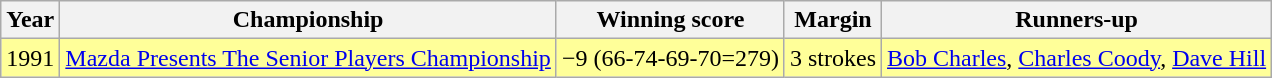<table class="wikitable">
<tr>
<th>Year</th>
<th>Championship</th>
<th>Winning score</th>
<th>Margin</th>
<th>Runners-up</th>
</tr>
<tr style="background:#FFFF99;">
<td>1991</td>
<td><a href='#'>Mazda Presents The Senior Players Championship</a></td>
<td>−9 (66-74-69-70=279)</td>
<td>3 strokes</td>
<td> <a href='#'>Bob Charles</a>,  <a href='#'>Charles Coody</a>,  <a href='#'>Dave Hill</a></td>
</tr>
</table>
